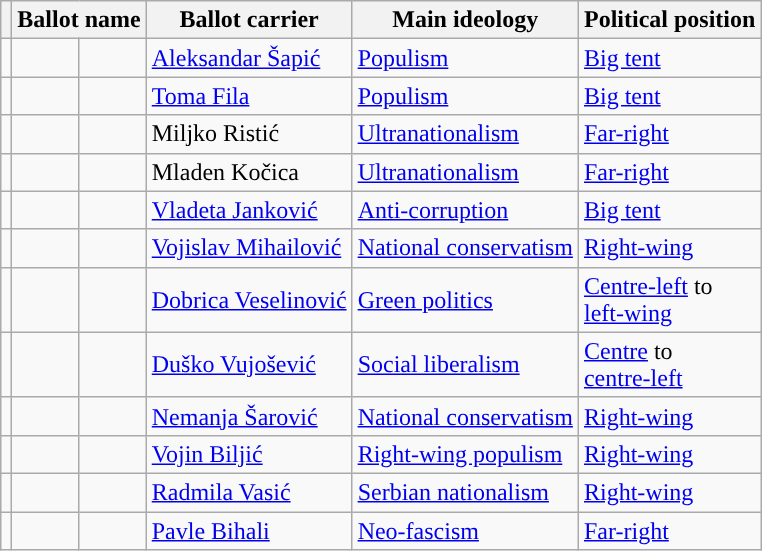<table class="wikitable">
<tr>
<th></th>
<th colspan="2">Ballot name</th>
<th>Ballot carrier</th>
<th>Main ideology</th>
<th>Political position</th>
</tr>
<tr>
<td></td>
<td style="background:"></td>
<td></td>
<td><a href='#'>Aleksandar Šapić</a></td>
<td><a href='#'>Populism</a></td>
<td><a href='#'>Big tent</a></td>
</tr>
<tr>
<td></td>
<td style="background:"></td>
<td></td>
<td><a href='#'>Toma Fila</a></td>
<td><a href='#'>Populism</a></td>
<td><a href='#'>Big tent</a></td>
</tr>
<tr>
<td></td>
<td style="background:"></td>
<td></td>
<td>Miljko Ristić</td>
<td><a href='#'>Ultranationalism</a></td>
<td><a href='#'>Far-right</a></td>
</tr>
<tr>
<td></td>
<td style="background:"></td>
<td></td>
<td>Mladen Kočica</td>
<td><a href='#'>Ultranationalism</a></td>
<td><a href='#'>Far-right</a></td>
</tr>
<tr>
<td></td>
<td style="background:"></td>
<td></td>
<td><a href='#'>Vladeta Janković</a></td>
<td><a href='#'>Anti-corruption</a></td>
<td><a href='#'>Big tent</a></td>
</tr>
<tr>
<td></td>
<td style="background:"></td>
<td></td>
<td><a href='#'>Vojislav Mihailović</a></td>
<td><a href='#'>National conservatism</a></td>
<td><a href='#'>Right-wing</a></td>
</tr>
<tr>
<td></td>
<td style="background:"></td>
<td></td>
<td><a href='#'>Dobrica Veselinović</a></td>
<td><a href='#'>Green politics</a></td>
<td><a href='#'>Centre-left</a> to<br><a href='#'>left-wing</a></td>
</tr>
<tr>
<td></td>
<td style="background:"></td>
<td></td>
<td><a href='#'>Duško Vujošević</a></td>
<td><a href='#'>Social liberalism</a></td>
<td><a href='#'>Centre</a> to<br><a href='#'>centre-left</a></td>
</tr>
<tr>
<td></td>
<td style="background:"></td>
<td></td>
<td><a href='#'>Nemanja Šarović</a></td>
<td><a href='#'>National conservatism</a></td>
<td><a href='#'>Right-wing</a></td>
</tr>
<tr>
<td></td>
<td style="background:"></td>
<td></td>
<td><a href='#'>Vojin Biljić</a></td>
<td><a href='#'>Right-wing populism</a></td>
<td><a href='#'>Right-wing</a></td>
</tr>
<tr>
<td></td>
<td style="background:"></td>
<td></td>
<td><a href='#'>Radmila Vasić</a></td>
<td><a href='#'>Serbian nationalism</a></td>
<td><a href='#'>Right-wing</a></td>
</tr>
<tr>
<td></td>
<td style="background:"></td>
<td></td>
<td><a href='#'>Pavle Bihali</a></td>
<td><a href='#'>Neo-fascism</a></td>
<td><a href='#'>Far-right</a></td>
</tr>
</table>
